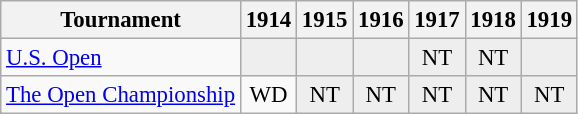<table class="wikitable" style="font-size:95%;text-align:center;">
<tr>
<th>Tournament</th>
<th>1914</th>
<th>1915</th>
<th>1916</th>
<th>1917</th>
<th>1918</th>
<th>1919</th>
</tr>
<tr>
<td align=left><a href='#'>U.S. Open</a></td>
<td style="background:#eeeeee;"></td>
<td style="background:#eeeeee;"></td>
<td style="background:#eeeeee;"></td>
<td style="background:#eeeeee;">NT</td>
<td style="background:#eeeeee;">NT</td>
<td style="background:#eeeeee;"></td>
</tr>
<tr>
<td align=left><a href='#'>The Open Championship</a></td>
<td>WD</td>
<td style="background:#eeeeee;">NT</td>
<td style="background:#eeeeee;">NT</td>
<td style="background:#eeeeee;">NT</td>
<td style="background:#eeeeee;">NT</td>
<td style="background:#eeeeee;">NT</td>
</tr>
</table>
